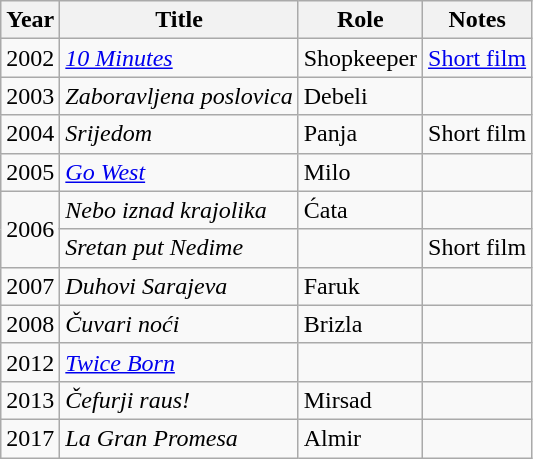<table class="wikitable sortable">
<tr>
<th>Year</th>
<th>Title</th>
<th>Role</th>
<th class="unsortable">Notes</th>
</tr>
<tr>
<td>2002</td>
<td><em><a href='#'>10 Minutes</a></em></td>
<td>Shopkeeper</td>
<td><a href='#'>Short film</a></td>
</tr>
<tr>
<td>2003</td>
<td><em>Zaboravljena poslovica</em></td>
<td>Debeli</td>
<td></td>
</tr>
<tr>
<td>2004</td>
<td><em>Srijedom</em></td>
<td>Panja</td>
<td>Short film</td>
</tr>
<tr>
<td>2005</td>
<td><em><a href='#'>Go West</a></em></td>
<td>Milo</td>
<td></td>
</tr>
<tr>
<td rowspan=2>2006</td>
<td><em>Nebo iznad krajolika</em></td>
<td>Ćata</td>
<td></td>
</tr>
<tr>
<td><em>Sretan put Nedime</em></td>
<td></td>
<td>Short film</td>
</tr>
<tr>
<td>2007</td>
<td><em>Duhovi Sarajeva</em></td>
<td>Faruk</td>
<td></td>
</tr>
<tr>
<td>2008</td>
<td><em>Čuvari noći</em></td>
<td>Brizla</td>
<td></td>
</tr>
<tr>
<td>2012</td>
<td><em><a href='#'>Twice Born</a></em></td>
<td></td>
<td></td>
</tr>
<tr>
<td>2013</td>
<td><em>Čefurji raus!</em></td>
<td>Mirsad</td>
<td></td>
</tr>
<tr>
<td>2017</td>
<td><em>La Gran Promesa</em></td>
<td>Almir</td>
<td></td>
</tr>
</table>
